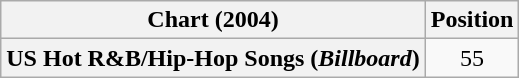<table class="wikitable plainrowheaders" style="text-align:center">
<tr>
<th scope="col">Chart (2004)</th>
<th scope="col">Position</th>
</tr>
<tr>
<th scope="row">US Hot R&B/Hip-Hop Songs (<em>Billboard</em>)</th>
<td>55</td>
</tr>
</table>
